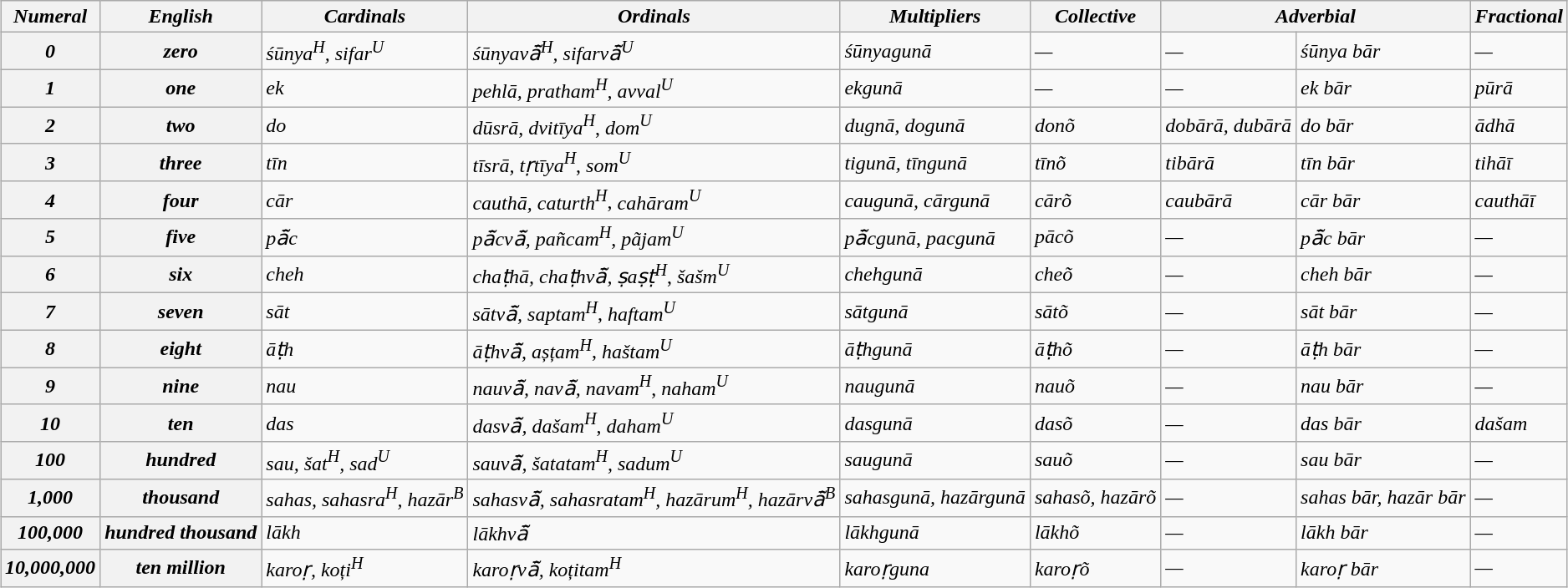<table class="wikitable" style="margin: 1em auto 1em auto;">
<tr>
<th><em>Numeral</em></th>
<th><em>English</em></th>
<th><em>Cardinals</em></th>
<th><em>Ordinals</em></th>
<th><em>Multipliers</em></th>
<th><em>Collective</em></th>
<th colspan="2"><em>Adverbial</em></th>
<th><em>Fractional</em></th>
</tr>
<tr>
<th><em>0</em></th>
<th><em>zero</em></th>
<td><em>śūnya<sup>H</sup>,</em> <em>sifar<sup>U</sup></em></td>
<td><em>śūnyavā̃<sup>H</sup>,</em> <em>sifarvā̃<sup>U</sup></em></td>
<td><em>śūnyagunā</em></td>
<td><em>—</em></td>
<td><em>—</em></td>
<td><em>śūnya bār</em></td>
<td><em>—</em></td>
</tr>
<tr>
<th><em>1</em></th>
<th><em>one</em></th>
<td><em>ek</em></td>
<td><em>pehlā, pratham<sup>H</sup>, avval<sup>U</sup></em></td>
<td><em>ekgunā</em></td>
<td><em>—</em></td>
<td><em>—</em></td>
<td><em>ek bār</em></td>
<td><em>pūrā</em></td>
</tr>
<tr>
<th><em>2</em></th>
<th><em>two</em></th>
<td><em>do</em></td>
<td><em>dūsrā</em>, <em>dvitīya<sup>H</sup></em>, <em>dom<sup>U</sup></em></td>
<td><em>dugnā, dogunā</em></td>
<td><em>donõ</em></td>
<td><em>dobārā, dubārā</em></td>
<td><em>do bār</em></td>
<td><em>ādhā</em></td>
</tr>
<tr>
<th><em>3</em></th>
<th><em>three</em></th>
<td><em>tīn</em></td>
<td><em>tīsrā, tṛtīya<sup>H</sup></em>, <em>som<sup>U</sup></em></td>
<td><em>tigunā, tīngunā</em></td>
<td><em>tīnõ</em></td>
<td><em>tibārā</em></td>
<td><em>tīn bār</em></td>
<td><em>tihāī</em></td>
</tr>
<tr>
<th><em>4</em></th>
<th><em>four</em></th>
<td><em>cār</em></td>
<td><em>cauthā, caturth<sup>H</sup></em>, <em>cahāram<sup>U</sup></em></td>
<td><em>caugunā, cārgunā</em></td>
<td><em>cārõ</em></td>
<td><em>caubārā</em></td>
<td><em>cār bār</em></td>
<td><em>cauthāī</em></td>
</tr>
<tr>
<th><em>5</em></th>
<th><em>five</em></th>
<td><em>pā̃c</em></td>
<td><em>pā̃cvā̃, pañcam<sup>H</sup></em>, <em>pãjam<sup>U</sup></em></td>
<td><em>pā̃cgunā</em>, <em>pacgunā</em></td>
<td><em>pācõ</em></td>
<td><em>—</em></td>
<td><em>pā̃c bār</em></td>
<td><em>—</em></td>
</tr>
<tr>
<th><em>6</em></th>
<th><em>six</em></th>
<td><em>cheh</em></td>
<td><em>chaṭhā, chaṭhvā̃, ṣaṣṭ<sup>H</sup></em>, <em>šašm<sup>U</sup></em></td>
<td><em>chehgunā</em></td>
<td><em>cheõ</em></td>
<td><em>—</em></td>
<td><em>cheh bār</em></td>
<td><em>—</em></td>
</tr>
<tr>
<th><em>7</em></th>
<th><em>seven</em></th>
<td><em>sāt</em></td>
<td><em>sātvā̃, saptam<sup>H</sup></em>, <em>haftam<sup>U</sup></em></td>
<td><em>sātgunā</em></td>
<td><em>sātõ</em></td>
<td><em>—</em></td>
<td><em>sāt bār</em></td>
<td><em>—</em></td>
</tr>
<tr>
<th><em>8</em></th>
<th><em>eight</em></th>
<td><em>āṭh</em></td>
<td><em>āṭhvā̃, așțam<sup>H</sup></em>, <em>haštam<sup>U</sup></em></td>
<td><em>āṭhgunā</em></td>
<td><em>āṭhõ</em></td>
<td><em>—</em></td>
<td><em>āṭh bār</em></td>
<td><em>—</em></td>
</tr>
<tr>
<th><em>9</em></th>
<th><em>nine</em></th>
<td><em>nau</em></td>
<td><em>nauvā̃, navā̃, navam<sup>H</sup></em>, <em>naham<sup>U</sup></em></td>
<td><em>naugunā</em></td>
<td><em>nauõ</em></td>
<td><em>—</em></td>
<td><em>nau bār</em></td>
<td><em>—</em></td>
</tr>
<tr>
<th><em>10</em></th>
<th><em>ten</em></th>
<td><em>das</em></td>
<td><em>dasvā̃, dašam<sup>H</sup></em>, <em>daham<sup>U</sup></em></td>
<td><em>dasgunā</em></td>
<td><em>dasõ</em></td>
<td><em>—</em></td>
<td><em>das bār</em></td>
<td><em>dašam</em></td>
</tr>
<tr>
<th><em>100</em></th>
<th><em>hundred</em></th>
<td><em>sau, šat<sup>H</sup>, sad<sup>U</sup></em></td>
<td><em>sauvā̃, šatatam<sup>H</sup>, sadum<sup>U</sup></em></td>
<td><em>saugunā</em></td>
<td><em>sauõ</em></td>
<td><em>—</em></td>
<td><em>sau bār</em></td>
<td><em>—</em></td>
</tr>
<tr>
<th><em>1,000</em></th>
<th><em>thousand</em></th>
<td><em>sahas, sahasra<sup>H</sup>, hazār<sup>B</sup></em></td>
<td><em>sahasvā̃, sahasratam<sup>H</sup>, hazārum<sup>H</sup>, hazārvā̃<sup>B</sup></em></td>
<td><em>sahasgunā, hazārgunā</em></td>
<td><em>sahasõ, hazārõ</em></td>
<td><em>—</em></td>
<td><em>sahas bār, hazār bār</em></td>
<td><em>—</em></td>
</tr>
<tr>
<th><em>100,000</em></th>
<th><em>hundred thousand</em></th>
<td><em>lākh</em></td>
<td><em>lākhvā̃</em></td>
<td><em>lākhgunā</em></td>
<td><em>lākhõ</em></td>
<td><em>—</em></td>
<td><em>lākh bār</em></td>
<td><em>—</em></td>
</tr>
<tr>
<th><em>10,000,000</em></th>
<th><em>ten million</em></th>
<td><em>karoṛ, koți<sup>H</sup></em></td>
<td><em>karoṛvā̃, koțitam<sup>H</sup></em></td>
<td><em>karoṛguna</em></td>
<td><em>karoṛõ</em></td>
<td><em>—</em></td>
<td><em>karoṛ bār</em></td>
<td><em>—</em></td>
</tr>
</table>
